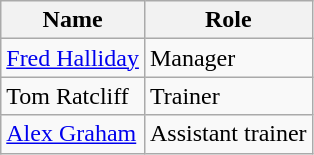<table class="wikitable">
<tr>
<th>Name</th>
<th>Role</th>
</tr>
<tr>
<td> <a href='#'>Fred Halliday</a></td>
<td>Manager</td>
</tr>
<tr>
<td> Tom Ratcliff</td>
<td>Trainer</td>
</tr>
<tr>
<td> <a href='#'>Alex Graham</a></td>
<td>Assistant trainer</td>
</tr>
</table>
